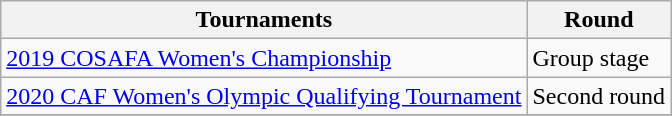<table class="wikitable collapsible">
<tr>
<th>Tournaments</th>
<th>Round</th>
</tr>
<tr>
<td><a href='#'>2019 COSAFA Women's Championship</a></td>
<td>Group stage</td>
</tr>
<tr>
<td><a href='#'>2020 CAF Women's Olympic Qualifying Tournament</a></td>
<td>Second round</td>
</tr>
<tr>
</tr>
</table>
